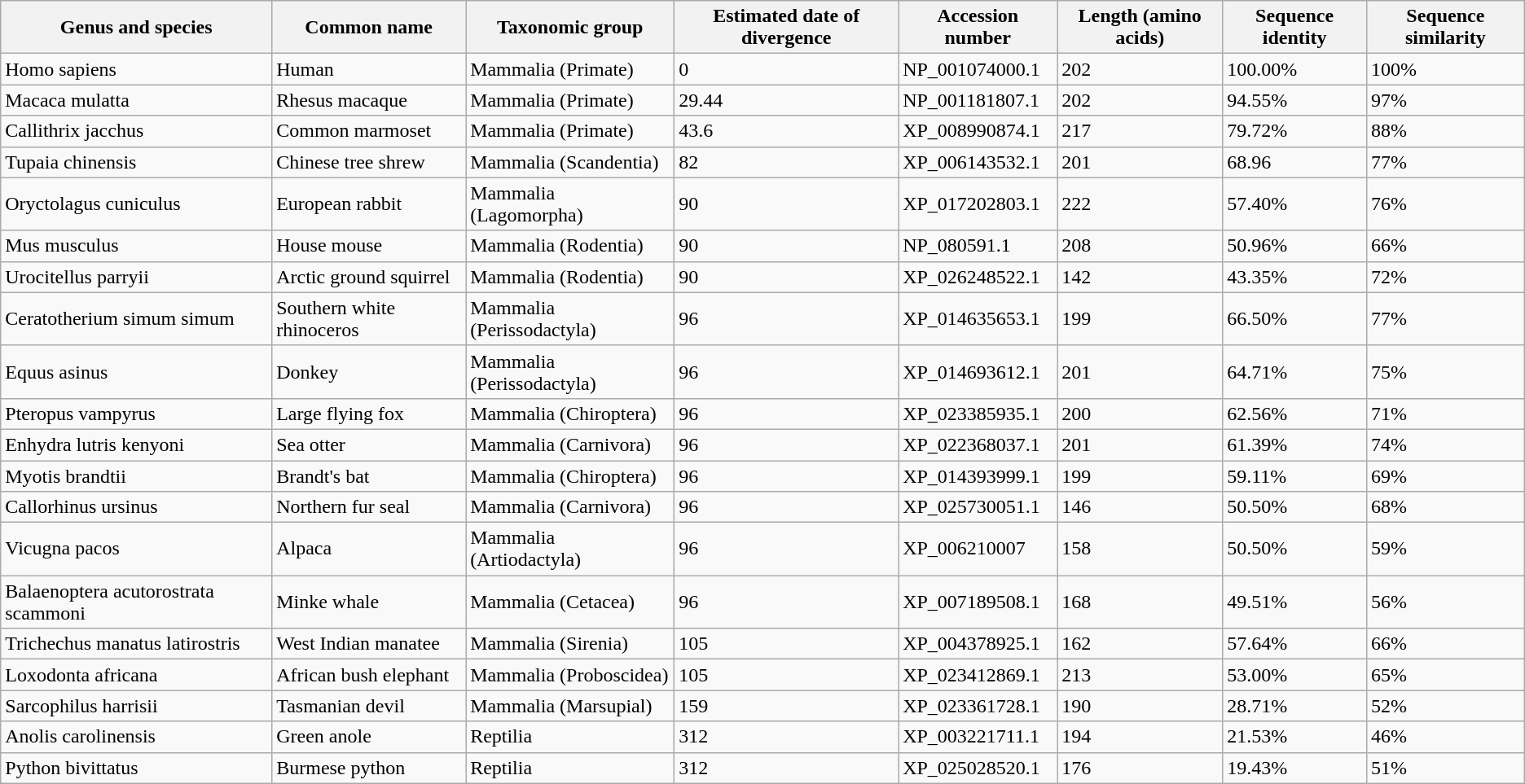<table class="wikitable">
<tr>
<th>Genus and species</th>
<th>Common name</th>
<th>Taxonomic group</th>
<th>Estimated date of divergence</th>
<th>Accession number</th>
<th>Length (amino acids)</th>
<th>Sequence identity</th>
<th>Sequence similarity</th>
</tr>
<tr>
<td>Homo sapiens</td>
<td>Human</td>
<td>Mammalia (Primate)</td>
<td>0</td>
<td>NP_001074000.1</td>
<td>202</td>
<td>100.00%</td>
<td>100%</td>
</tr>
<tr>
<td>Macaca mulatta</td>
<td>Rhesus macaque</td>
<td>Mammalia (Primate)</td>
<td>29.44</td>
<td>NP_001181807.1</td>
<td>202</td>
<td>94.55%</td>
<td>97%</td>
</tr>
<tr>
<td>Callithrix jacchus</td>
<td>Common marmoset</td>
<td>Mammalia (Primate)</td>
<td>43.6</td>
<td>XP_008990874.1</td>
<td>217</td>
<td>79.72%</td>
<td>88%</td>
</tr>
<tr>
<td>Tupaia chinensis</td>
<td>Chinese tree shrew</td>
<td>Mammalia (Scandentia)</td>
<td>82</td>
<td>XP_006143532.1</td>
<td>201</td>
<td>68.96</td>
<td>77%</td>
</tr>
<tr>
<td>Oryctolagus cuniculus</td>
<td>European rabbit</td>
<td>Mammalia (Lagomorpha)</td>
<td>90</td>
<td>XP_017202803.1</td>
<td>222</td>
<td>57.40%</td>
<td>76%</td>
</tr>
<tr>
<td>Mus musculus</td>
<td>House mouse</td>
<td>Mammalia (Rodentia)</td>
<td>90</td>
<td>NP_080591.1</td>
<td>208</td>
<td>50.96%</td>
<td>66%</td>
</tr>
<tr>
<td>Urocitellus parryii</td>
<td>Arctic ground squirrel</td>
<td>Mammalia (Rodentia)</td>
<td>90</td>
<td>XP_026248522.1</td>
<td>142</td>
<td>43.35%</td>
<td>72%</td>
</tr>
<tr>
<td>Ceratotherium simum simum</td>
<td>Southern white rhinoceros</td>
<td>Mammalia (Perissodactyla)</td>
<td>96</td>
<td>XP_014635653.1</td>
<td>199</td>
<td>66.50%</td>
<td>77%</td>
</tr>
<tr>
<td>Equus asinus</td>
<td>Donkey</td>
<td>Mammalia (Perissodactyla)</td>
<td>96</td>
<td>XP_014693612.1</td>
<td>201</td>
<td>64.71%</td>
<td>75%</td>
</tr>
<tr>
<td>Pteropus vampyrus</td>
<td>Large flying fox</td>
<td>Mammalia (Chiroptera)</td>
<td>96</td>
<td>XP_023385935.1</td>
<td>200</td>
<td>62.56%</td>
<td>71%</td>
</tr>
<tr>
<td>Enhydra lutris kenyoni</td>
<td>Sea otter</td>
<td>Mammalia (Carnivora)</td>
<td>96</td>
<td>XP_022368037.1</td>
<td>201</td>
<td>61.39%</td>
<td>74%</td>
</tr>
<tr>
<td>Myotis brandtii</td>
<td>Brandt's bat</td>
<td>Mammalia (Chiroptera)</td>
<td>96</td>
<td>XP_014393999.1</td>
<td>199</td>
<td>59.11%</td>
<td>69%</td>
</tr>
<tr>
<td>Callorhinus ursinus</td>
<td>Northern fur seal</td>
<td>Mammalia (Carnivora)</td>
<td>96</td>
<td>XP_025730051.1</td>
<td>146</td>
<td>50.50%</td>
<td>68%</td>
</tr>
<tr>
<td>Vicugna pacos</td>
<td>Alpaca</td>
<td>Mammalia (Artiodactyla)</td>
<td>96</td>
<td>XP_006210007</td>
<td>158</td>
<td>50.50%</td>
<td>59%</td>
</tr>
<tr>
<td>Balaenoptera acutorostrata scammoni</td>
<td>Minke whale</td>
<td>Mammalia (Cetacea)</td>
<td>96</td>
<td>XP_007189508.1</td>
<td>168</td>
<td>49.51%</td>
<td>56%</td>
</tr>
<tr>
<td>Trichechus manatus latirostris</td>
<td>West Indian manatee</td>
<td>Mammalia (Sirenia)</td>
<td>105</td>
<td>XP_004378925.1</td>
<td>162</td>
<td>57.64%</td>
<td>66%</td>
</tr>
<tr>
<td>Loxodonta africana</td>
<td>African bush elephant</td>
<td>Mammalia (Proboscidea)</td>
<td>105</td>
<td>XP_023412869.1</td>
<td>213</td>
<td>53.00%</td>
<td>65%</td>
</tr>
<tr>
<td>Sarcophilus harrisii</td>
<td>Tasmanian devil</td>
<td>Mammalia (Marsupial)</td>
<td>159</td>
<td>XP_023361728.1</td>
<td>190</td>
<td>28.71%</td>
<td>52%</td>
</tr>
<tr>
<td>Anolis carolinensis</td>
<td>Green anole</td>
<td>Reptilia</td>
<td>312</td>
<td>XP_003221711.1</td>
<td>194</td>
<td>21.53%</td>
<td>46%</td>
</tr>
<tr>
<td>Python bivittatus</td>
<td>Burmese python</td>
<td>Reptilia</td>
<td>312</td>
<td>XP_025028520.1</td>
<td>176</td>
<td>19.43%</td>
<td>51%</td>
</tr>
</table>
